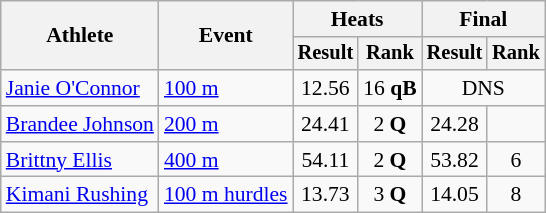<table class="wikitable" style="font-size:90%">
<tr>
<th rowspan=2>Athlete</th>
<th rowspan=2>Event</th>
<th colspan=2>Heats</th>
<th colspan=2>Final</th>
</tr>
<tr style="font-size:95%">
<th>Result</th>
<th>Rank</th>
<th>Result</th>
<th>Rank</th>
</tr>
<tr align=center>
<td align=left><a href='#'>Janie O'Connor</a></td>
<td align=left><a href='#'>100 m</a></td>
<td>12.56</td>
<td>16 <strong>qB</strong></td>
<td colspan=2>DNS</td>
</tr>
<tr align=center>
<td align=left><a href='#'>Brandee Johnson</a></td>
<td align=left><a href='#'>200 m</a></td>
<td>24.41</td>
<td>2 <strong>Q</strong></td>
<td>24.28</td>
<td></td>
</tr>
<tr align=center>
<td align=left><a href='#'>Brittny Ellis</a></td>
<td align=left><a href='#'>400 m</a></td>
<td>54.11</td>
<td>2 <strong>Q</strong></td>
<td>53.82</td>
<td>6</td>
</tr>
<tr align=center>
<td align=left><a href='#'>Kimani Rushing</a></td>
<td align=left><a href='#'>100 m hurdles</a></td>
<td>13.73</td>
<td>3 <strong>Q</strong></td>
<td>14.05</td>
<td>8</td>
</tr>
</table>
